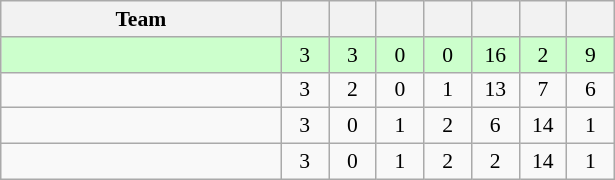<table class="wikitable" style="text-align: center; font-size: 90%;">
<tr>
<th width=180>Team</th>
<th width=25></th>
<th width=25></th>
<th width=25></th>
<th width=25></th>
<th width=25></th>
<th width=25></th>
<th width=25></th>
</tr>
<tr bgcolor=#ccffcc>
<td align=left></td>
<td>3</td>
<td>3</td>
<td>0</td>
<td>0</td>
<td>16</td>
<td>2</td>
<td>9</td>
</tr>
<tr>
<td align=left></td>
<td>3</td>
<td>2</td>
<td>0</td>
<td>1</td>
<td>13</td>
<td>7</td>
<td>6</td>
</tr>
<tr>
<td align=left></td>
<td>3</td>
<td>0</td>
<td>1</td>
<td>2</td>
<td>6</td>
<td>14</td>
<td>1</td>
</tr>
<tr>
<td align=left></td>
<td>3</td>
<td>0</td>
<td>1</td>
<td>2</td>
<td>2</td>
<td>14</td>
<td>1</td>
</tr>
</table>
